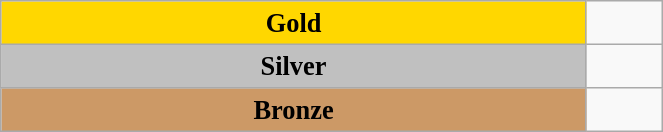<table class="wikitable" style=" text-align:center; font-size:110%;" width="35%">
<tr>
<td rowspan="1" bgcolor="gold"><strong>Gold</strong></td>
<td align=left></td>
</tr>
<tr>
<td rowspan="1" bgcolor="silver"><strong>Silver</strong></td>
<td align=left></td>
</tr>
<tr>
<td rowspan="1" bgcolor="#cc9966"><strong>Bronze</strong></td>
<td align=left></td>
</tr>
</table>
